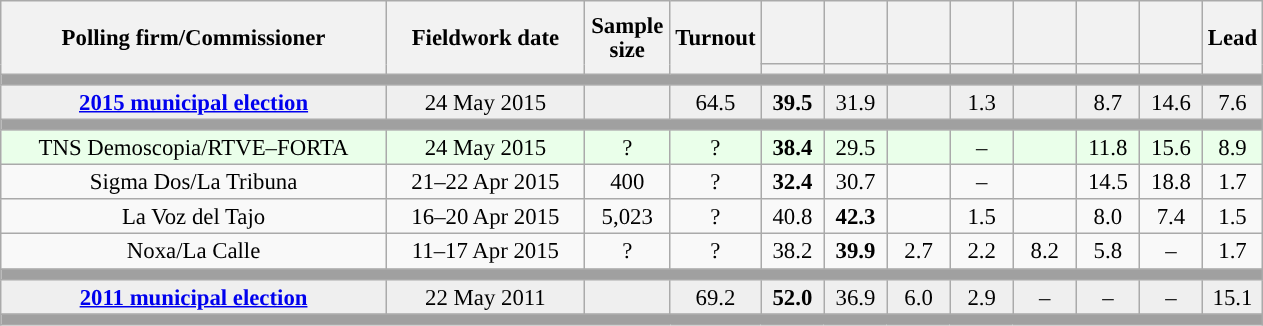<table class="wikitable collapsible collapsed" style="text-align:center; font-size:95%; line-height:16px;">
<tr style="height:42px;">
<th style="width:250px;" rowspan="2">Polling firm/Commissioner</th>
<th style="width:125px;" rowspan="2">Fieldwork date</th>
<th style="width:50px;" rowspan="2">Sample size</th>
<th style="width:45px;" rowspan="2">Turnout</th>
<th style="width:35px;"></th>
<th style="width:35px;"></th>
<th style="width:35px;"></th>
<th style="width:35px;"></th>
<th style="width:35px;"></th>
<th style="width:35px;"></th>
<th style="width:35px;"></th>
<th style="width:30px;" rowspan="2">Lead</th>
</tr>
<tr>
<th style="color:inherit;background:"></th>
<th style="color:inherit;background:"></th>
<th style="color:inherit;background:"></th>
<th style="color:inherit;background:"></th>
<th style="color:inherit;background:"></th>
<th style="color:inherit;background:"></th>
<th style="color:inherit;background:"></th>
</tr>
<tr>
<td colspan="12" style="background:#A0A0A0"></td>
</tr>
<tr style="background:#EFEFEF;">
<td><strong><a href='#'>2015 municipal election</a></strong></td>
<td>24 May 2015</td>
<td></td>
<td>64.5</td>
<td><strong>39.5</strong><br></td>
<td>31.9<br></td>
<td></td>
<td>1.3<br></td>
<td></td>
<td>8.7<br></td>
<td>14.6<br></td>
<td style="background:">7.6</td>
</tr>
<tr>
<td colspan="12" style="background:#A0A0A0"></td>
</tr>
<tr style="background:#EAFFEA;">
<td>TNS Demoscopia/RTVE–FORTA</td>
<td>24 May 2015</td>
<td>?</td>
<td>?</td>
<td><strong>38.4</strong><br></td>
<td>29.5<br></td>
<td></td>
<td>–</td>
<td></td>
<td>11.8<br></td>
<td>15.6<br></td>
<td style="background:">8.9</td>
</tr>
<tr>
<td>Sigma Dos/La Tribuna</td>
<td>21–22 Apr 2015</td>
<td>400</td>
<td>?</td>
<td><strong>32.4</strong><br></td>
<td>30.7<br></td>
<td></td>
<td>–</td>
<td></td>
<td>14.5<br></td>
<td>18.8<br></td>
<td style="background:">1.7</td>
</tr>
<tr>
<td>La Voz del Tajo</td>
<td>16–20 Apr 2015</td>
<td>5,023</td>
<td>?</td>
<td>40.8<br></td>
<td><strong>42.3</strong><br></td>
<td></td>
<td>1.5<br></td>
<td></td>
<td>8.0<br></td>
<td>7.4<br></td>
<td style="background:">1.5</td>
</tr>
<tr>
<td>Noxa/La Calle</td>
<td>11–17 Apr 2015</td>
<td>?</td>
<td>?</td>
<td>38.2</td>
<td><strong>39.9</strong></td>
<td>2.7</td>
<td>2.2</td>
<td>8.2</td>
<td>5.8</td>
<td>–</td>
<td style="background:">1.7</td>
</tr>
<tr>
<td colspan="12" style="background:#A0A0A0"></td>
</tr>
<tr style="background:#EFEFEF;">
<td><strong><a href='#'>2011 municipal election</a></strong></td>
<td>22 May 2011</td>
<td></td>
<td>69.2</td>
<td><strong>52.0</strong><br></td>
<td>36.9<br></td>
<td>6.0<br></td>
<td>2.9<br></td>
<td>–</td>
<td>–</td>
<td>–</td>
<td style="background:">15.1</td>
</tr>
<tr>
<td colspan="12" style="background:#A0A0A0"></td>
</tr>
</table>
